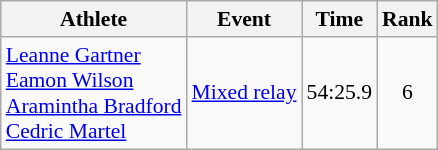<table class="wikitable" style="font-size:90%">
<tr>
<th>Athlete</th>
<th>Event</th>
<th>Time</th>
<th>Rank</th>
</tr>
<tr align=center>
<td align=left><a href='#'>Leanne Gartner</a><br><a href='#'>Eamon Wilson</a><br><a href='#'>Aramintha Bradford</a><br><a href='#'>Cedric Martel</a></td>
<td align=left><a href='#'>Mixed relay</a></td>
<td>54:25.9</td>
<td>6</td>
</tr>
</table>
